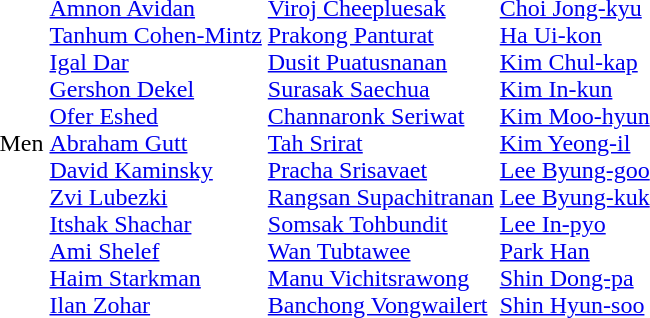<table>
<tr>
<td>Men<br></td>
<td><br><a href='#'>Amnon Avidan</a><br><a href='#'>Tanhum Cohen-Mintz</a><br><a href='#'>Igal Dar</a><br><a href='#'>Gershon Dekel</a><br><a href='#'>Ofer Eshed</a><br><a href='#'>Abraham Gutt</a><br><a href='#'>David Kaminsky</a><br><a href='#'>Zvi Lubezki</a><br><a href='#'>Itshak Shachar</a><br><a href='#'>Ami Shelef</a><br><a href='#'>Haim Starkman</a><br><a href='#'>Ilan Zohar</a></td>
<td><br><a href='#'>Viroj Cheepluesak</a><br><a href='#'>Prakong Panturat</a><br><a href='#'>Dusit Puatusnanan</a><br><a href='#'>Surasak Saechua</a><br><a href='#'>Channaronk Seriwat</a><br><a href='#'>Tah Srirat</a><br><a href='#'>Pracha Srisavaet</a><br><a href='#'>Rangsan Supachitranan</a><br><a href='#'>Somsak Tohbundit</a><br><a href='#'>Wan Tubtawee</a><br><a href='#'>Manu Vichitsrawong</a><br><a href='#'>Banchong Vongwailert</a></td>
<td><br><a href='#'>Choi Jong-kyu</a><br><a href='#'>Ha Ui-kon</a><br><a href='#'>Kim Chul-kap</a><br><a href='#'>Kim In-kun</a><br><a href='#'>Kim Moo-hyun</a><br><a href='#'>Kim Yeong-il</a><br><a href='#'>Lee Byung-goo</a><br><a href='#'>Lee Byung-kuk</a><br><a href='#'>Lee In-pyo</a><br><a href='#'>Park Han</a><br><a href='#'>Shin Dong-pa</a><br><a href='#'>Shin Hyun-soo</a></td>
</tr>
</table>
